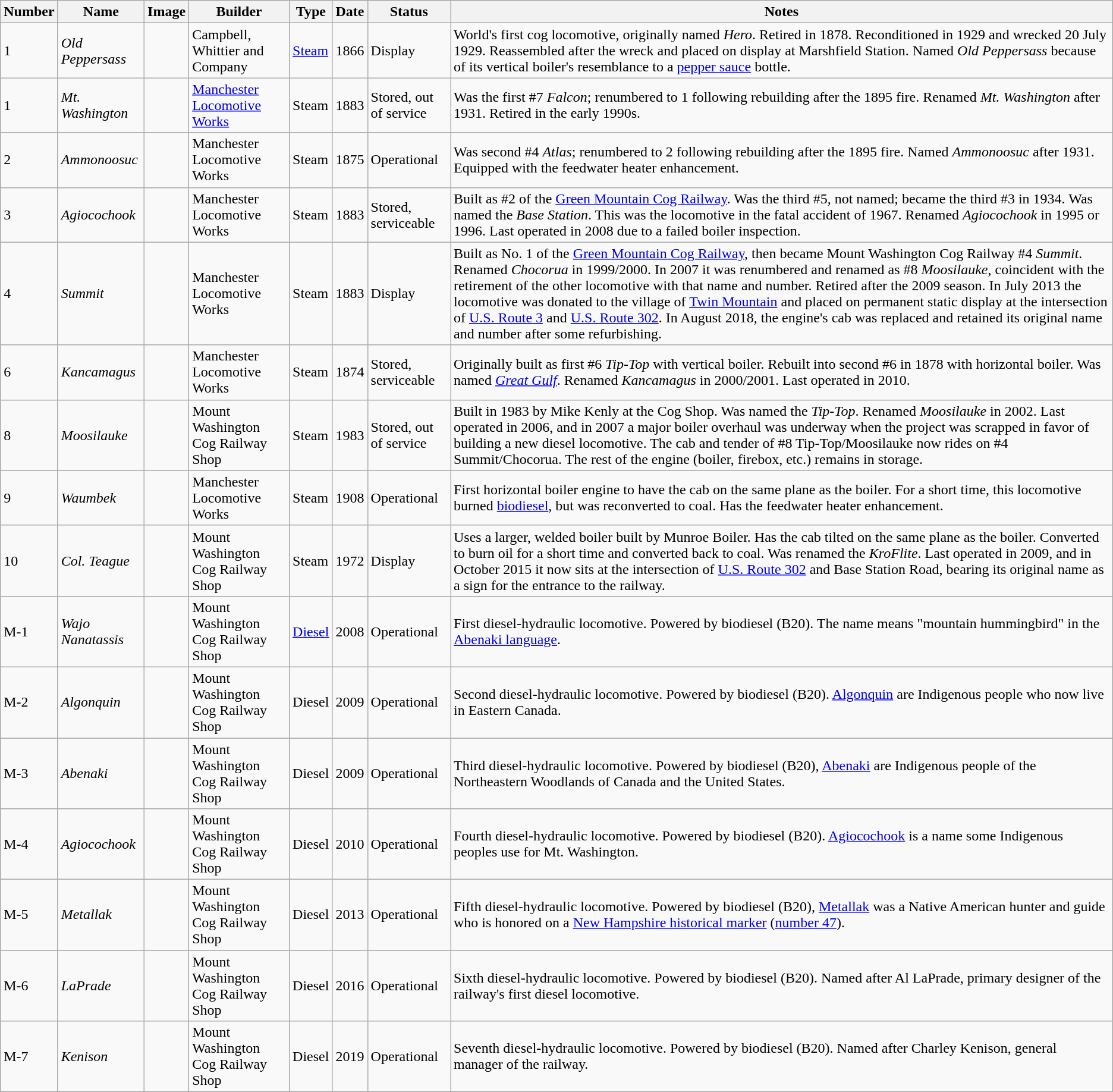<table class="wikitable">
<tr>
<th>Number</th>
<th>Name</th>
<th>Image</th>
<th>Builder</th>
<th>Type</th>
<th>Date</th>
<th>Status</th>
<th>Notes</th>
</tr>
<tr>
<td>1</td>
<td><em>Old Peppersass</em></td>
<td></td>
<td>Campbell, Whittier and Company</td>
<td><a href='#'>Steam</a></td>
<td>1866</td>
<td>Display</td>
<td>World's first cog locomotive, originally named <em>Hero</em>. Retired in 1878. Reconditioned in 1929 and wrecked 20 July 1929. Reassembled after the wreck and placed on display at Marshfield Station. Named <em>Old Peppersass</em> because of its vertical boiler's resemblance to a <a href='#'>pepper sauce</a> bottle.</td>
</tr>
<tr>
<td>1</td>
<td><em>Mt. Washington</em></td>
<td></td>
<td><a href='#'>Manchester Locomotive Works</a></td>
<td>Steam</td>
<td>1883</td>
<td>Stored, out of service</td>
<td>Was the first #7 <em>Falcon</em>; renumbered to 1 following rebuilding after the 1895 fire. Renamed <em>Mt. Washington</em> after 1931. Retired in the early 1990s.</td>
</tr>
<tr>
<td>2</td>
<td><em>Ammonoosuc</em></td>
<td></td>
<td>Manchester Locomotive Works</td>
<td>Steam</td>
<td>1875</td>
<td>Operational</td>
<td>Was second #4 <em>Atlas</em>; renumbered to 2 following rebuilding after the 1895 fire. Named <em>Ammonoosuc</em> after 1931. Equipped with the feedwater heater enhancement.</td>
</tr>
<tr>
<td>3</td>
<td><em>Agiocochook</em></td>
<td></td>
<td>Manchester Locomotive Works</td>
<td>Steam</td>
<td>1883</td>
<td>Stored, serviceable</td>
<td>Built as #2 of the <a href='#'>Green Mountain Cog Railway</a>. Was the third #5, not named; became the third #3 in 1934. Was named the <em>Base Station</em>. This was the locomotive in the fatal accident of 1967. Renamed <em>Agiocochook</em> in 1995 or 1996. Last operated in 2008 due to a failed boiler inspection.</td>
</tr>
<tr>
<td>4</td>
<td><em>Summit</em></td>
<td></td>
<td>Manchester Locomotive Works</td>
<td>Steam</td>
<td>1883</td>
<td>Display</td>
<td>Built as No. 1 of the <a href='#'>Green Mountain Cog Railway</a>, then became Mount Washington Cog Railway #4 <em>Summit</em>. Renamed <em>Chocorua</em> in 1999/2000. In 2007 it was renumbered and renamed as #8 <em>Moosilauke</em>, coincident with the retirement of the other locomotive with that name and number. Retired after the 2009 season. In July 2013 the locomotive was donated to the village of <a href='#'>Twin Mountain</a> and placed on permanent static display at the intersection of <a href='#'>U.S. Route 3</a> and <a href='#'>U.S. Route 302</a>. In August 2018, the engine's cab was replaced and retained its original name and number after some refurbishing.</td>
</tr>
<tr>
<td>6</td>
<td><em>Kancamagus</em></td>
<td></td>
<td>Manchester Locomotive Works</td>
<td>Steam</td>
<td>1874</td>
<td>Stored, serviceable</td>
<td>Originally built as first #6 <em>Tip-Top</em> with vertical boiler. Rebuilt into second #6 in 1878 with horizontal boiler. Was named <em><a href='#'>Great Gulf</a></em>. Renamed <em>Kancamagus</em> in 2000/2001. Last operated in 2010.</td>
</tr>
<tr>
<td>8</td>
<td><em>Moosilauke</em></td>
<td></td>
<td>Mount Washington Cog Railway Shop</td>
<td>Steam</td>
<td>1983</td>
<td>Stored, out of service</td>
<td>Built in 1983 by Mike Kenly at the Cog Shop. Was named the <em>Tip-Top</em>. Renamed <em>Moosilauke</em> in 2002. Last operated in 2006, and in 2007 a major boiler overhaul was underway when the project was scrapped in favor of building a new diesel locomotive. The cab and tender of #8 Tip-Top/Moosilauke now rides on #4 Summit/Chocorua. The rest of the engine (boiler, firebox, etc.) remains in storage.</td>
</tr>
<tr>
<td>9</td>
<td><em>Waumbek</em></td>
<td></td>
<td>Manchester Locomotive Works</td>
<td>Steam</td>
<td>1908</td>
<td>Operational</td>
<td>First horizontal boiler engine to have the cab on the same plane as the boiler. For a short time, this locomotive burned <a href='#'>biodiesel</a>, but was reconverted to coal. Has the feedwater heater enhancement.</td>
</tr>
<tr>
<td>10</td>
<td><em>Col. Teague</em></td>
<td></td>
<td>Mount Washington Cog Railway Shop</td>
<td>Steam</td>
<td>1972</td>
<td>Display</td>
<td>Uses a larger, welded boiler built by Munroe Boiler. Has the cab tilted on the same plane as the boiler. Converted to burn oil for a short time and converted back to coal. Was renamed the <em>KroFlite</em>. Last operated in 2009, and in October 2015 it now sits at the intersection of <a href='#'>U.S. Route 302</a> and Base Station Road, bearing its original name as a sign for the entrance to the railway.</td>
</tr>
<tr>
<td>M-1</td>
<td><em>Wajo Nanatassis</em></td>
<td></td>
<td>Mount Washington Cog Railway Shop</td>
<td><a href='#'>Diesel</a></td>
<td>2008</td>
<td>Operational</td>
<td>First diesel-hydraulic locomotive. Powered by biodiesel (B20). The name means "mountain hummingbird" in the <a href='#'>Abenaki language</a>.</td>
</tr>
<tr>
<td>M-2</td>
<td><em>Algonquin</em></td>
<td></td>
<td>Mount Washington Cog Railway Shop</td>
<td>Diesel</td>
<td>2009</td>
<td>Operational</td>
<td>Second diesel-hydraulic locomotive. Powered by biodiesel (B20). <a href='#'>Algonquin</a> are Indigenous people who now live in Eastern Canada.</td>
</tr>
<tr>
<td>M-3</td>
<td><em>Abenaki</em></td>
<td></td>
<td>Mount Washington Cog Railway Shop</td>
<td>Diesel</td>
<td>2009</td>
<td>Operational</td>
<td>Third diesel-hydraulic locomotive. Powered by biodiesel (B20), <a href='#'>Abenaki</a> are Indigenous people of the Northeastern Woodlands of Canada and the United States.</td>
</tr>
<tr>
<td>M-4</td>
<td><em>Agiocochook</em></td>
<td></td>
<td>Mount Washington Cog Railway Shop</td>
<td>Diesel</td>
<td>2010</td>
<td>Operational</td>
<td>Fourth diesel-hydraulic locomotive. Powered by biodiesel (B20). <a href='#'>Agiocochook</a> is a name some Indigenous peoples use for Mt. Washington.</td>
</tr>
<tr>
<td>M-5</td>
<td><em>Metallak</em></td>
<td></td>
<td>Mount Washington Cog Railway Shop</td>
<td>Diesel</td>
<td>2013</td>
<td>Operational</td>
<td>Fifth diesel-hydraulic locomotive. Powered by biodiesel (B20), <a href='#'>Metallak</a> was a Native American hunter and guide who is honored on a <a href='#'>New Hampshire historical marker</a> (<a href='#'>number 47</a>).</td>
</tr>
<tr>
<td>M-6</td>
<td><em>LaPrade</em></td>
<td></td>
<td>Mount Washington Cog Railway Shop</td>
<td>Diesel</td>
<td>2016</td>
<td>Operational</td>
<td>Sixth diesel-hydraulic locomotive. Powered by biodiesel (B20). Named after Al LaPrade, primary designer of the railway's first diesel locomotive.</td>
</tr>
<tr>
<td>M-7</td>
<td><em>Kenison</em></td>
<td></td>
<td>Mount Washington Cog Railway Shop</td>
<td>Diesel</td>
<td>2019</td>
<td>Operational</td>
<td>Seventh diesel-hydraulic locomotive. Powered by biodiesel (B20). Named after Charley Kenison, general manager of the railway.</td>
</tr>
</table>
